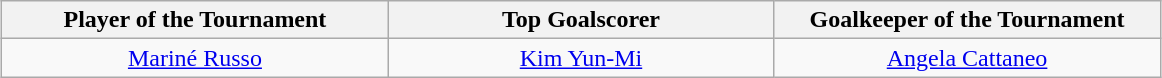<table class=wikitable style="margin:auto; text-align:center">
<tr>
<th style="width: 250px;">Player of the Tournament</th>
<th style="width: 250px;">Top Goalscorer</th>
<th style="width: 250px;">Goalkeeper of the Tournament</th>
</tr>
<tr>
<td> <a href='#'>Mariné Russo</a></td>
<td> <a href='#'>Kim Yun-Mi</a></td>
<td> <a href='#'>Angela Cattaneo</a></td>
</tr>
</table>
